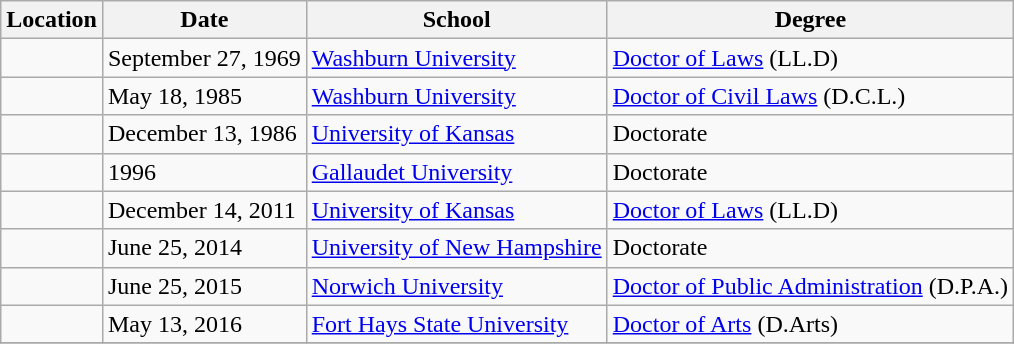<table class="wikitable">
<tr>
<th>Location</th>
<th>Date</th>
<th>School</th>
<th>Degree</th>
</tr>
<tr>
<td></td>
<td>September 27, 1969</td>
<td><a href='#'>Washburn University</a></td>
<td><a href='#'>Doctor of Laws</a> (LL.D)</td>
</tr>
<tr>
<td></td>
<td>May 18, 1985</td>
<td><a href='#'>Washburn University</a></td>
<td><a href='#'>Doctor of Civil Laws</a> (D.C.L.)</td>
</tr>
<tr>
<td></td>
<td>December 13, 1986</td>
<td><a href='#'>University of Kansas</a></td>
<td>Doctorate</td>
</tr>
<tr>
<td></td>
<td>1996</td>
<td><a href='#'>Gallaudet University</a></td>
<td>Doctorate</td>
</tr>
<tr>
<td></td>
<td>December 14, 2011</td>
<td><a href='#'>University of Kansas</a></td>
<td><a href='#'>Doctor of Laws</a> (LL.D)</td>
</tr>
<tr>
<td></td>
<td>June 25, 2014</td>
<td><a href='#'>University of New Hampshire</a></td>
<td>Doctorate</td>
</tr>
<tr>
<td></td>
<td>June 25, 2015</td>
<td><a href='#'>Norwich University</a></td>
<td><a href='#'>Doctor of Public Administration</a> (D.P.A.)</td>
</tr>
<tr>
<td></td>
<td>May 13, 2016</td>
<td><a href='#'>Fort Hays State University</a></td>
<td><a href='#'>Doctor of Arts</a> (D.Arts)</td>
</tr>
<tr>
</tr>
</table>
